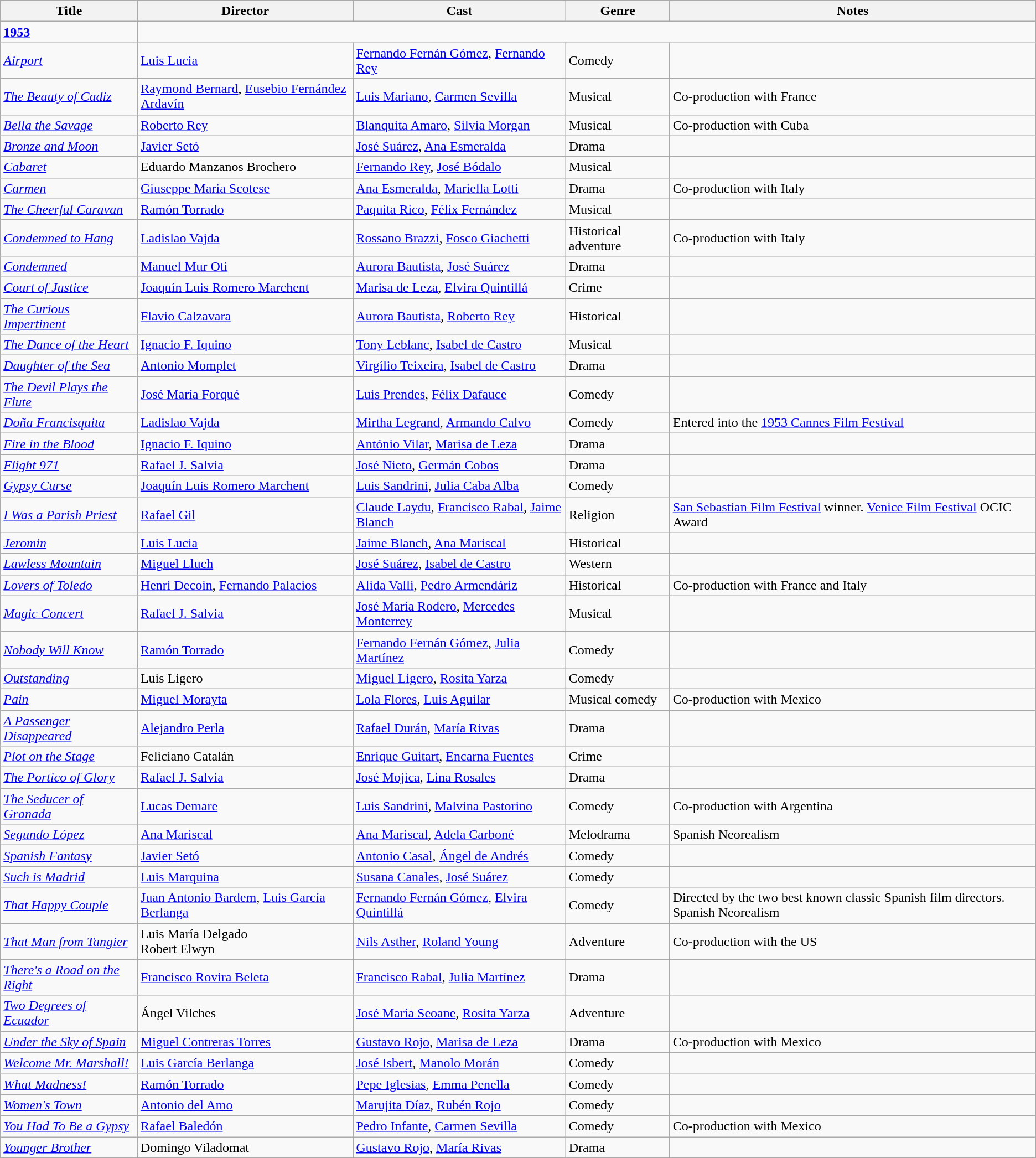<table class="wikitable">
<tr>
<th>Title</th>
<th>Director</th>
<th>Cast</th>
<th>Genre</th>
<th>Notes</th>
</tr>
<tr>
<td><strong><a href='#'>1953</a></strong></td>
</tr>
<tr>
<td><em><a href='#'>Airport</a></em></td>
<td><a href='#'>Luis Lucia</a></td>
<td><a href='#'>Fernando Fernán Gómez</a>, <a href='#'>Fernando Rey</a></td>
<td>Comedy</td>
<td></td>
</tr>
<tr>
<td><em><a href='#'>The Beauty of Cadiz</a></em></td>
<td><a href='#'>Raymond Bernard</a>, <a href='#'>Eusebio Fernández Ardavín </a></td>
<td><a href='#'>Luis Mariano</a>, <a href='#'>Carmen Sevilla</a></td>
<td>Musical</td>
<td>Co-production with France</td>
</tr>
<tr>
<td><em><a href='#'>Bella the Savage</a></em></td>
<td><a href='#'>Roberto Rey</a></td>
<td><a href='#'>Blanquita Amaro</a>, <a href='#'>Silvia Morgan</a></td>
<td>Musical</td>
<td>Co-production with Cuba</td>
</tr>
<tr>
<td><em><a href='#'>Bronze and Moon</a></em></td>
<td><a href='#'>Javier Setó</a></td>
<td><a href='#'>José Suárez</a>, <a href='#'>Ana Esmeralda</a></td>
<td>Drama</td>
<td></td>
</tr>
<tr>
<td><em><a href='#'>Cabaret</a></em></td>
<td>Eduardo Manzanos Brochero</td>
<td><a href='#'>Fernando Rey</a>, <a href='#'>José Bódalo</a></td>
<td>Musical</td>
<td></td>
</tr>
<tr>
<td><em><a href='#'>Carmen</a></em></td>
<td><a href='#'>Giuseppe Maria Scotese</a></td>
<td><a href='#'>Ana Esmeralda</a>, <a href='#'>Mariella Lotti</a></td>
<td>Drama</td>
<td>Co-production with Italy</td>
</tr>
<tr>
<td><em><a href='#'>The Cheerful Caravan</a></em></td>
<td><a href='#'>Ramón Torrado </a></td>
<td><a href='#'>Paquita Rico</a>, <a href='#'>Félix Fernández</a></td>
<td>Musical</td>
<td></td>
</tr>
<tr>
<td><em><a href='#'>Condemned to Hang</a></em></td>
<td><a href='#'>Ladislao Vajda</a></td>
<td><a href='#'>Rossano Brazzi</a>, <a href='#'>Fosco Giachetti</a></td>
<td>Historical adventure</td>
<td>Co-production with Italy</td>
</tr>
<tr>
<td><em><a href='#'>Condemned</a></em></td>
<td><a href='#'>Manuel Mur Oti</a></td>
<td><a href='#'>Aurora Bautista</a>, <a href='#'>José Suárez</a></td>
<td>Drama</td>
<td></td>
</tr>
<tr>
<td><em><a href='#'>Court of Justice</a></em></td>
<td><a href='#'>Joaquín Luis Romero Marchent</a></td>
<td><a href='#'>Marisa de Leza</a>, <a href='#'>Elvira Quintillá</a></td>
<td>Crime</td>
<td></td>
</tr>
<tr>
<td><em><a href='#'>The Curious Impertinent</a></em></td>
<td><a href='#'>Flavio Calzavara </a></td>
<td><a href='#'>Aurora Bautista</a>, <a href='#'>Roberto Rey</a></td>
<td>Historical</td>
<td></td>
</tr>
<tr>
<td><em><a href='#'>The Dance of the Heart</a></em></td>
<td><a href='#'>Ignacio F. Iquino </a></td>
<td><a href='#'>Tony Leblanc</a>, <a href='#'>Isabel de Castro</a></td>
<td>Musical</td>
<td></td>
</tr>
<tr>
<td><em><a href='#'>Daughter of the Sea</a></em></td>
<td><a href='#'>Antonio Momplet</a></td>
<td><a href='#'>Virgílio Teixeira</a>, <a href='#'>Isabel de Castro</a></td>
<td>Drama</td>
<td></td>
</tr>
<tr>
<td><em><a href='#'>The Devil Plays the Flute</a></em></td>
<td><a href='#'>José María Forqué </a></td>
<td><a href='#'>Luis Prendes</a>, <a href='#'>Félix Dafauce</a></td>
<td>Comedy</td>
<td></td>
</tr>
<tr>
<td><em><a href='#'>Doña Francisquita</a></em></td>
<td><a href='#'>Ladislao Vajda</a></td>
<td><a href='#'>Mirtha Legrand</a>, <a href='#'>Armando Calvo</a></td>
<td>Comedy</td>
<td>Entered into the <a href='#'>1953 Cannes Film Festival</a></td>
</tr>
<tr>
<td><em><a href='#'>Fire in the Blood</a></em></td>
<td><a href='#'>Ignacio F. Iquino </a></td>
<td><a href='#'>António Vilar</a>, <a href='#'>Marisa de Leza </a></td>
<td>Drama</td>
<td></td>
</tr>
<tr>
<td><em><a href='#'>Flight 971</a></em></td>
<td><a href='#'>Rafael J. Salvia </a></td>
<td><a href='#'>José Nieto</a>, <a href='#'>Germán Cobos</a></td>
<td>Drama</td>
<td></td>
</tr>
<tr>
<td><em><a href='#'>Gypsy Curse</a></em></td>
<td><a href='#'>Joaquín Luis Romero Marchent</a></td>
<td><a href='#'>Luis Sandrini</a>, <a href='#'>Julia Caba Alba</a></td>
<td>Comedy</td>
<td></td>
</tr>
<tr>
<td><em><a href='#'>I Was a Parish Priest</a></em></td>
<td><a href='#'>Rafael Gil</a></td>
<td><a href='#'>Claude Laydu</a>, <a href='#'>Francisco Rabal</a>, <a href='#'>Jaime Blanch</a></td>
<td>Religion</td>
<td><a href='#'>San Sebastian Film Festival</a> winner. <a href='#'>Venice Film Festival</a> OCIC Award</td>
</tr>
<tr>
<td><em><a href='#'>Jeromin</a></em></td>
<td><a href='#'>Luis Lucia</a></td>
<td><a href='#'>Jaime Blanch</a>, <a href='#'>Ana Mariscal</a></td>
<td>Historical</td>
<td></td>
</tr>
<tr>
<td><em><a href='#'>Lawless Mountain</a></em></td>
<td><a href='#'>Miguel Lluch</a></td>
<td><a href='#'>José Suárez</a>, <a href='#'>Isabel de Castro</a></td>
<td>Western</td>
<td></td>
</tr>
<tr>
<td><em><a href='#'>Lovers of Toledo</a></em></td>
<td><a href='#'>Henri Decoin</a>, <a href='#'>Fernando Palacios</a></td>
<td><a href='#'>Alida Valli</a>, <a href='#'>Pedro Armendáriz</a></td>
<td>Historical</td>
<td>Co-production with France and Italy</td>
</tr>
<tr>
<td><em><a href='#'>Magic Concert</a></em></td>
<td><a href='#'>Rafael J. Salvia</a></td>
<td><a href='#'>José María Rodero</a>, <a href='#'>Mercedes Monterrey</a></td>
<td>Musical</td>
<td></td>
</tr>
<tr>
<td><em><a href='#'>Nobody Will Know</a></em></td>
<td><a href='#'>Ramón Torrado</a></td>
<td><a href='#'>Fernando Fernán Gómez</a>, <a href='#'>Julia Martínez</a></td>
<td>Comedy</td>
<td></td>
</tr>
<tr>
<td><em><a href='#'>Outstanding</a></em></td>
<td>Luis Ligero</td>
<td><a href='#'>Miguel Ligero</a>, <a href='#'>Rosita Yarza</a></td>
<td>Comedy</td>
<td></td>
</tr>
<tr>
<td><em><a href='#'>Pain</a></em></td>
<td><a href='#'>Miguel Morayta </a></td>
<td><a href='#'>Lola Flores</a>, <a href='#'>Luis Aguilar</a></td>
<td>Musical comedy</td>
<td>Co-production with Mexico</td>
</tr>
<tr>
<td><em><a href='#'>A Passenger Disappeared</a></em></td>
<td><a href='#'>Alejandro Perla</a></td>
<td><a href='#'>Rafael Durán</a>, <a href='#'>María Rivas</a></td>
<td>Drama</td>
<td></td>
</tr>
<tr>
<td><em><a href='#'>Plot on the Stage</a></em></td>
<td>Feliciano Catalán</td>
<td><a href='#'>Enrique Guitart</a>, <a href='#'>Encarna Fuentes</a></td>
<td>Crime</td>
<td></td>
</tr>
<tr>
<td><em><a href='#'>The Portico of Glory</a></em></td>
<td><a href='#'>Rafael J. Salvia </a></td>
<td><a href='#'>José Mojica</a>, <a href='#'>Lina Rosales </a></td>
<td>Drama</td>
<td></td>
</tr>
<tr>
<td><em><a href='#'>The Seducer of Granada</a></em></td>
<td><a href='#'>Lucas Demare</a></td>
<td><a href='#'>Luis Sandrini</a>, <a href='#'>Malvina Pastorino</a></td>
<td>Comedy</td>
<td>Co-production with Argentina</td>
</tr>
<tr>
<td><em><a href='#'>Segundo López</a></em></td>
<td><a href='#'>Ana Mariscal</a></td>
<td><a href='#'>Ana Mariscal</a>, <a href='#'>Adela Carboné</a></td>
<td>Melodrama</td>
<td>Spanish Neorealism</td>
</tr>
<tr>
<td><em><a href='#'>Spanish Fantasy</a></em></td>
<td><a href='#'>Javier Setó </a></td>
<td><a href='#'>Antonio Casal</a>, <a href='#'>Ángel de Andrés </a></td>
<td>Comedy</td>
<td></td>
</tr>
<tr>
<td><em><a href='#'>Such is Madrid</a></em></td>
<td><a href='#'>Luis Marquina</a></td>
<td><a href='#'>Susana Canales</a>, <a href='#'>José Suárez</a></td>
<td>Comedy</td>
<td></td>
</tr>
<tr>
<td><em><a href='#'>That Happy Couple</a></em></td>
<td><a href='#'>Juan Antonio Bardem</a>, <a href='#'>Luis García Berlanga</a></td>
<td><a href='#'>Fernando Fernán Gómez</a>, <a href='#'>Elvira Quintillá</a></td>
<td>Comedy</td>
<td>Directed by the two best known classic Spanish film directors. Spanish Neorealism</td>
</tr>
<tr>
<td><em><a href='#'>That Man from Tangier</a></em></td>
<td>Luis María Delgado <br> Robert Elwyn</td>
<td><a href='#'>Nils Asther</a>, <a href='#'>Roland Young</a></td>
<td>Adventure</td>
<td>Co-production with the US</td>
</tr>
<tr>
<td><em><a href='#'>There's a Road on the Right</a></em></td>
<td><a href='#'>Francisco Rovira Beleta</a></td>
<td><a href='#'>Francisco Rabal</a>, <a href='#'>Julia Martínez</a></td>
<td>Drama</td>
<td></td>
</tr>
<tr>
<td><em><a href='#'>Two Degrees of Ecuador</a></em></td>
<td>Ángel Vilches</td>
<td><a href='#'>José María Seoane</a>, <a href='#'>Rosita Yarza</a></td>
<td>Adventure</td>
<td></td>
</tr>
<tr>
<td><em><a href='#'>Under the Sky of Spain</a></em></td>
<td><a href='#'>Miguel Contreras Torres</a></td>
<td><a href='#'>Gustavo Rojo</a>, <a href='#'>Marisa de Leza</a></td>
<td>Drama</td>
<td>Co-production with Mexico</td>
</tr>
<tr>
<td><em><a href='#'>Welcome Mr. Marshall!</a></em></td>
<td><a href='#'>Luis García Berlanga</a></td>
<td><a href='#'>José Isbert</a>, <a href='#'>Manolo Morán</a></td>
<td>Comedy</td>
<td></td>
</tr>
<tr>
<td><em><a href='#'>What Madness!</a></em></td>
<td><a href='#'>Ramón Torrado</a></td>
<td><a href='#'>Pepe Iglesias</a>, <a href='#'>Emma Penella</a></td>
<td>Comedy</td>
<td></td>
</tr>
<tr>
<td><em><a href='#'>Women's Town</a></em></td>
<td><a href='#'>Antonio del Amo</a></td>
<td><a href='#'>Marujita Díaz</a>, <a href='#'>Rubén Rojo</a></td>
<td>Comedy</td>
<td></td>
</tr>
<tr>
<td><em><a href='#'>You Had To Be a Gypsy</a></em></td>
<td><a href='#'>Rafael Baledón </a></td>
<td><a href='#'>Pedro Infante</a>, <a href='#'>Carmen Sevilla </a></td>
<td>Comedy</td>
<td>Co-production with Mexico</td>
</tr>
<tr>
<td><em><a href='#'>Younger Brother</a></em></td>
<td>Domingo Viladomat</td>
<td><a href='#'>Gustavo Rojo</a>, <a href='#'>María Rivas</a></td>
<td>Drama</td>
<td></td>
</tr>
<tr>
</tr>
</table>
